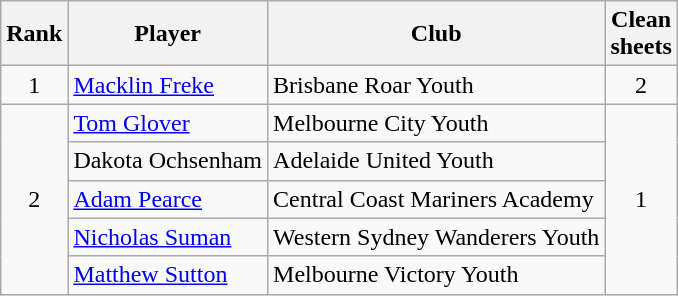<table class="wikitable" style="text-align:center">
<tr>
<th>Rank</th>
<th>Player</th>
<th>Club</th>
<th>Clean<br>sheets</th>
</tr>
<tr>
<td rowspan="1">1</td>
<td align="left"> <a href='#'>Macklin Freke</a></td>
<td align="left">Brisbane Roar Youth</td>
<td>2</td>
</tr>
<tr>
<td rowspan="5">2</td>
<td align="left"> <a href='#'>Tom Glover</a></td>
<td align="left">Melbourne City Youth</td>
<td rowspan="5">1</td>
</tr>
<tr>
<td align="left"> Dakota Ochsenham</td>
<td align="left">Adelaide United Youth</td>
</tr>
<tr>
<td align="left"> <a href='#'>Adam Pearce</a></td>
<td align="left">Central Coast Mariners Academy</td>
</tr>
<tr>
<td align="left"> <a href='#'>Nicholas Suman</a></td>
<td align="left">Western Sydney Wanderers Youth</td>
</tr>
<tr>
<td align="left"> <a href='#'>Matthew Sutton</a></td>
<td align="left">Melbourne Victory Youth</td>
</tr>
</table>
